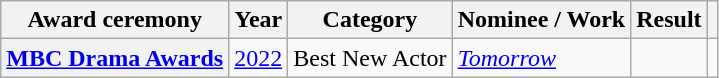<table class="wikitable plainrowheaders sortable">
<tr>
<th scope="col">Award ceremony</th>
<th scope="col">Year</th>
<th scope="col">Category</th>
<th scope="col">Nominee / Work</th>
<th scope="col">Result</th>
<th scope="col" class="unsortable"></th>
</tr>
<tr>
<th rowspan="1" scope="row"><a href='#'>MBC Drama Awards</a></th>
<td style="text-align:center"><a href='#'>2022</a></td>
<td>Best New Actor</td>
<td><em><a href='#'>Tomorrow</a></em></td>
<td></td>
<td style="text-align:center"></td>
</tr>
</table>
